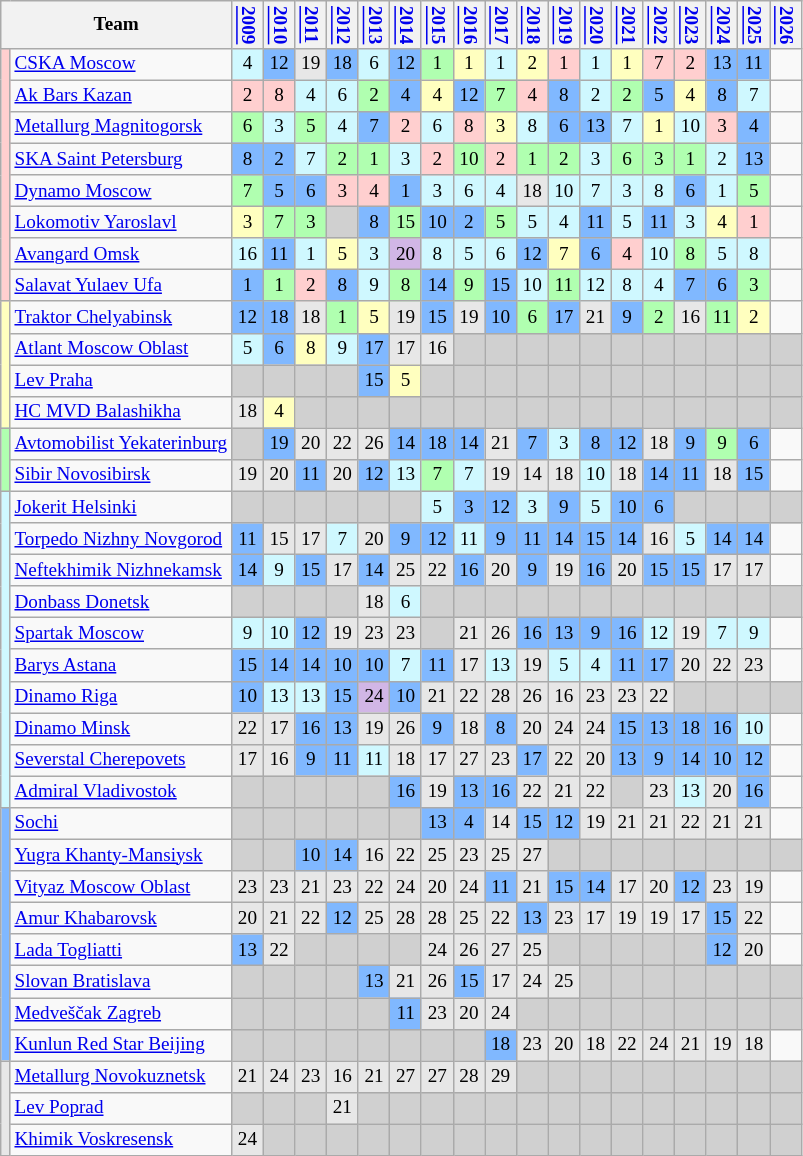<table class="wikitable" style="font-size: 80%;">
<tr>
<th colspan=2>Team</th>
<th style="writing-mode: vertical-lr;"><a href='#'>2009</a></th>
<th style="writing-mode: vertical-lr;"><a href='#'>2010</a></th>
<th style="writing-mode: vertical-lr;"><a href='#'>2011</a></th>
<th style="writing-mode: vertical-lr;"><a href='#'>2012</a></th>
<th style="writing-mode: vertical-lr;"><a href='#'>2013</a></th>
<th style="writing-mode: vertical-lr;"><a href='#'>2014</a></th>
<th style="writing-mode: vertical-lr;"><a href='#'>2015</a></th>
<th style="writing-mode: vertical-lr;"><a href='#'>2016</a></th>
<th style="writing-mode: vertical-lr;"><a href='#'>2017</a></th>
<th style="writing-mode: vertical-lr;"><a href='#'>2018</a></th>
<th style="writing-mode: vertical-lr;"><a href='#'>2019</a></th>
<th style="writing-mode: vertical-lr;"><a href='#'>2020</a></th>
<th style="writing-mode: vertical-lr;"><a href='#'>2021</a></th>
<th style="writing-mode: vertical-lr;"><a href='#'>2022</a></th>
<th style="writing-mode: vertical-lr;"><a href='#'>2023</a></th>
<th style="writing-mode: vertical-lr;"><a href='#'>2024</a></th>
<th style="writing-mode: vertical-lr;"><a href='#'>2025</a></th>
<th style="writing-mode: vertical-lr;"><a href='#'>2026</a></th>
</tr>
<tr align="center">
<td rowspan=8 bgcolor="#ffcfcf"></td>
<td align="left"><a href='#'>CSKA Moscow</a></td>
<td bgcolor="#cff8ff">4</td>
<td bgcolor="#80b8ff">12</td>
<td bgcolor="#e7e7e7">19</td>
<td bgcolor="#80b8ff">18</td>
<td bgcolor="#cff8ff">6</td>
<td bgcolor="#80b8ff">12</td>
<td bgcolor="#b0ffb0">1</td>
<td bgcolor="#ffffbf">1</td>
<td bgcolor="#cff8ff">1</td>
<td bgcolor="#ffffbf">2</td>
<td bgcolor="#ffcfcf">1</td>
<td bgcolor="#cff8ff">1</td>
<td bgcolor="#ffffbf">1</td>
<td bgcolor="#ffcfcf">7</td>
<td bgcolor="#ffcfcf">2</td>
<td bgcolor="#80b8ff">13</td>
<td bgcolor="#80b8ff">11</td>
<td>    </td>
</tr>
<tr align="center">
<td align="left"><a href='#'>Ak Bars Kazan</a></td>
<td bgcolor="#ffcfcf">2</td>
<td bgcolor="#ffcfcf">8</td>
<td bgcolor="#cff8ff">4</td>
<td bgcolor="#cff8ff">6</td>
<td bgcolor="#b0ffb0">2</td>
<td bgcolor="#80b8ff">4</td>
<td bgcolor="#ffffbf">4</td>
<td bgcolor="#80b8ff">12</td>
<td bgcolor="#b0ffb0">7</td>
<td bgcolor="#ffcfcf">4</td>
<td bgcolor="#80b8ff">8</td>
<td bgcolor="#cff8ff">2</td>
<td bgcolor="#b0ffb0">2</td>
<td bgcolor="#80b8ff">5</td>
<td bgcolor="#ffffbf">4</td>
<td bgcolor="#80b8ff">8</td>
<td bgcolor="#cff8ff">7</td>
<td></td>
</tr>
<tr align="center">
<td align="left"><a href='#'>Metallurg Magnitogorsk</a></td>
<td bgcolor="#b0ffb0">6</td>
<td bgcolor="#cff8ff">3</td>
<td bgcolor="#b0ffb0">5</td>
<td bgcolor="#cff8ff">4</td>
<td bgcolor="#80b8ff">7</td>
<td bgcolor="#ffcfcf">2</td>
<td bgcolor="#cff8ff">6</td>
<td bgcolor="#ffcfcf">8</td>
<td bgcolor="#ffffbf">3</td>
<td bgcolor="#cff8ff">8</td>
<td bgcolor="#80b8ff">6</td>
<td bgcolor="#80b8ff">13</td>
<td bgcolor="#cff8ff">7</td>
<td bgcolor="#ffffbf">1</td>
<td bgcolor="#cff8ff">10</td>
<td bgcolor="#ffcfcf">3</td>
<td bgcolor="#80b8ff">4</td>
<td></td>
</tr>
<tr align="center">
<td align="left"><a href='#'>SKA Saint Petersburg</a></td>
<td bgcolor="#80b8ff">8</td>
<td bgcolor="#80b8ff">2</td>
<td bgcolor="#cff8ff">7</td>
<td bgcolor="#b0ffb0">2</td>
<td bgcolor="#b0ffb0">1</td>
<td bgcolor="#cff8ff">3</td>
<td bgcolor="#ffcfcf">2</td>
<td bgcolor="#b0ffb0">10</td>
<td bgcolor="#ffcfcf">2</td>
<td bgcolor="#b0ffb0">1</td>
<td bgcolor="#b0ffb0">2</td>
<td bgcolor="#cff8ff">3</td>
<td bgcolor="#b0ffb0">6</td>
<td bgcolor="#b0ffb0">3</td>
<td bgcolor="#b0ffb0">1</td>
<td bgcolor="#cff8ff">2</td>
<td bgcolor="#80b8ff">13</td>
<td></td>
</tr>
<tr align="center">
<td align="left"><a href='#'>Dynamo Moscow</a></td>
<td bgcolor="#b0ffb0">7</td>
<td bgcolor="#80b8ff">5</td>
<td bgcolor="#80b8ff">6</td>
<td bgcolor="#ffcfcf">3</td>
<td bgcolor="#ffcfcf">4</td>
<td bgcolor="#80b8ff">1</td>
<td bgcolor="#cff8ff">3</td>
<td bgcolor="#cff8ff">6</td>
<td bgcolor="#cff8ff">4</td>
<td bgcolor="#e7e7e7">18</td>
<td bgcolor="#cff8ff">10</td>
<td bgcolor="#cff8ff">7</td>
<td bgcolor="#cff8ff">3</td>
<td bgcolor="#cff8ff">8</td>
<td bgcolor="#80b8ff">6</td>
<td bgcolor="#cff8ff">1</td>
<td bgcolor="#b0ffb0">5</td>
<td></td>
</tr>
<tr align="center">
<td align="left"><a href='#'>Lokomotiv Yaroslavl</a></td>
<td bgcolor="#ffffbf">3</td>
<td bgcolor="#b0ffb0">7</td>
<td bgcolor="#b0ffb0">3</td>
<td bgcolor="#d0d0d0"></td>
<td bgcolor="#80b8ff">8</td>
<td bgcolor="#b0ffb0">15</td>
<td bgcolor="#80b8ff">10</td>
<td bgcolor="#80b8ff">2</td>
<td bgcolor="#b0ffb0">5</td>
<td bgcolor="#cff8ff">5</td>
<td bgcolor="#cff8ff">4</td>
<td bgcolor="#80b8ff">11</td>
<td bgcolor="#cff8ff">5</td>
<td bgcolor="#80b8ff">11</td>
<td bgcolor="#cff8ff">3</td>
<td bgcolor="#ffffbf">4</td>
<td bgcolor="#ffcfcf">1</td>
<td></td>
</tr>
<tr align="center">
<td align="left"><a href='#'>Avangard Omsk</a></td>
<td bgcolor="#cff8ff">16</td>
<td bgcolor="#80b8ff">11</td>
<td bgcolor="#cff8ff">1</td>
<td bgcolor="#ffffbf">5</td>
<td bgcolor="#cff8ff">3</td>
<td bgcolor="#d1b6e6">20</td>
<td bgcolor="#cff8ff">8</td>
<td bgcolor="#cff8ff">5</td>
<td bgcolor="#cff8ff">6</td>
<td bgcolor="#80b8ff">12</td>
<td bgcolor="#ffffbf">7</td>
<td bgcolor="#80b8ff">6</td>
<td bgcolor="#ffcfcf">4</td>
<td bgcolor="#cff8ff">10</td>
<td bgcolor="#b0ffb0">8</td>
<td bgcolor="#cff8ff">5</td>
<td bgcolor="#cff8ff">8</td>
<td></td>
</tr>
<tr align="center">
<td align="left"><a href='#'>Salavat Yulaev Ufa</a></td>
<td bgcolor="#80b8ff">1</td>
<td bgcolor="#b0ffb0">1</td>
<td bgcolor="#ffcfcf">2</td>
<td bgcolor="#80b8ff">8</td>
<td bgcolor="#cff8ff">9</td>
<td bgcolor="#b0ffb0">8</td>
<td bgcolor="#80b8ff">14</td>
<td bgcolor="#b0ffb0">9</td>
<td bgcolor="#80b8ff">15</td>
<td bgcolor="#cff8ff">10</td>
<td bgcolor="#b0ffb0">11</td>
<td bgcolor="#cff8ff">12</td>
<td bgcolor="#cff8ff">8</td>
<td bgcolor="#cff8ff">4</td>
<td bgcolor="#80b8ff">7</td>
<td bgcolor="#80b8ff">6</td>
<td bgcolor="#b0ffb0">3</td>
<td></td>
</tr>
<tr align="center">
<td rowspan=4 bgcolor="#ffffbf"></td>
<td align="left"><a href='#'>Traktor Chelyabinsk</a></td>
<td bgcolor="#80b8ff">12</td>
<td bgcolor="#80b8ff">18</td>
<td bgcolor="#e7e7e7">18</td>
<td bgcolor="#b0ffb0">1</td>
<td bgcolor="#ffffbf">5</td>
<td bgcolor="#e7e7e7">19</td>
<td bgcolor="#80b8ff">15</td>
<td bgcolor="#e7e7e7">19</td>
<td bgcolor="#80b8ff">10</td>
<td bgcolor="#b0ffb0">6</td>
<td bgcolor="#80b8ff">17</td>
<td bgcolor="#e7e7e7">21</td>
<td bgcolor="#80b8ff">9</td>
<td bgcolor="#b0ffb0">2</td>
<td bgcolor="#e7e7e7">16</td>
<td bgcolor="#b0ffb0">11</td>
<td bgcolor="#ffffbf">2</td>
<td></td>
</tr>
<tr align="center">
<td align="left"><a href='#'>Atlant Moscow Oblast</a></td>
<td bgcolor="#cff8ff">5</td>
<td bgcolor="#80b8ff">6</td>
<td bgcolor="#ffffbf">8</td>
<td bgcolor="#cff8ff">9</td>
<td bgcolor="#80b8ff">17</td>
<td bgcolor="#e7e7e7">17</td>
<td bgcolor="#e7e7e7">16</td>
<td bgcolor="#d0d0d0"></td>
<td bgcolor="#d0d0d0"></td>
<td bgcolor="#d0d0d0"></td>
<td bgcolor="#d0d0d0"></td>
<td bgcolor="#d0d0d0"></td>
<td bgcolor="#d0d0d0"></td>
<td bgcolor="#d0d0d0"></td>
<td bgcolor="#d0d0d0"></td>
<td bgcolor="#d0d0d0"></td>
<td bgcolor="#d0d0d0"></td>
<td bgcolor="#d0d0d0"></td>
</tr>
<tr align="center">
<td align="left"><a href='#'>Lev Praha</a></td>
<td bgcolor="#d0d0d0"></td>
<td bgcolor="#d0d0d0"></td>
<td bgcolor="#d0d0d0"></td>
<td bgcolor="#d0d0d0"></td>
<td bgcolor="#80b8ff">15</td>
<td bgcolor="#ffffbf">5</td>
<td bgcolor="#d0d0d0"></td>
<td bgcolor="#d0d0d0"></td>
<td bgcolor="#d0d0d0"></td>
<td bgcolor="#d0d0d0"></td>
<td bgcolor="#d0d0d0"></td>
<td bgcolor="#d0d0d0"></td>
<td bgcolor="#d0d0d0"></td>
<td bgcolor="#d0d0d0"></td>
<td bgcolor="#d0d0d0"></td>
<td bgcolor="#d0d0d0"></td>
<td bgcolor="#d0d0d0"></td>
<td bgcolor="#d0d0d0"></td>
</tr>
<tr align="center">
<td align="left"><a href='#'>HC MVD Balashikha</a></td>
<td bgcolor="#e7e7e7">18</td>
<td bgcolor="#ffffbf">4</td>
<td bgcolor="#d0d0d0"></td>
<td bgcolor="#d0d0d0"></td>
<td bgcolor="#d0d0d0"></td>
<td bgcolor="#d0d0d0"></td>
<td bgcolor="#d0d0d0"></td>
<td bgcolor="#d0d0d0"></td>
<td bgcolor="#d0d0d0"></td>
<td bgcolor="#d0d0d0"></td>
<td bgcolor="#d0d0d0"></td>
<td bgcolor="#d0d0d0"></td>
<td bgcolor="#d0d0d0"></td>
<td bgcolor="#d0d0d0"></td>
<td bgcolor="#d0d0d0"></td>
<td bgcolor="#d0d0d0"></td>
<td bgcolor="#d0d0d0"></td>
<td bgcolor="#d0d0d0"></td>
</tr>
<tr align="center">
<td rowspan=2 bgcolor="#b0ffb0"></td>
<td align="left"><a href='#'>Avtomobilist Yekaterinburg</a></td>
<td bgcolor="#d0d0d0"></td>
<td bgcolor="#80b8ff">19</td>
<td bgcolor="#e7e7e7">20</td>
<td bgcolor="#e7e7e7">22</td>
<td bgcolor="#e7e7e7">26</td>
<td bgcolor="#80b8ff">14</td>
<td bgcolor="#80b8ff">18</td>
<td bgcolor="#80b8ff">14</td>
<td bgcolor="#e7e7e7">21</td>
<td bgcolor="#80b8ff">7</td>
<td bgcolor="#cff8ff">3</td>
<td bgcolor="#80b8ff">8</td>
<td bgcolor="#80b8ff">12</td>
<td bgcolor="#e7e7e7">18</td>
<td bgcolor="#80b8ff">9</td>
<td bgcolor="#b0ffb0">9</td>
<td bgcolor="#80b8ff">6</td>
<td></td>
</tr>
<tr align="center">
<td align="left"><a href='#'>Sibir Novosibirsk</a></td>
<td bgcolor="#e7e7e7">19</td>
<td bgcolor="#e7e7e7">20</td>
<td bgcolor="#80b8ff">11</td>
<td bgcolor="#e7e7e7">20</td>
<td bgcolor="#80b8ff">12</td>
<td bgcolor="#cff8ff">13</td>
<td bgcolor="#b0ffb0">7</td>
<td bgcolor="#cff8ff">7</td>
<td bgcolor="#e7e7e7">19</td>
<td bgcolor="#e7e7e7">14</td>
<td bgcolor="#e7e7e7">18</td>
<td bgcolor="#cff8ff">10</td>
<td bgcolor="#e7e7e7">18</td>
<td bgcolor="#80b8ff">14</td>
<td bgcolor="#80b8ff">11</td>
<td bgcolor="#e7e7e7">18</td>
<td bgcolor="#80b8ff">15</td>
<td></td>
</tr>
<tr align="center">
<td rowspan=10 bgcolor="#cff8ff"></td>
<td align="left"><a href='#'>Jokerit Helsinki</a></td>
<td bgcolor="#d0d0d0"></td>
<td bgcolor="#d0d0d0"></td>
<td bgcolor="#d0d0d0"></td>
<td bgcolor="#d0d0d0"></td>
<td bgcolor="#d0d0d0"></td>
<td bgcolor="#d0d0d0"></td>
<td bgcolor="#cff8ff">5</td>
<td bgcolor="#80b8ff">3</td>
<td bgcolor="#80b8ff">12</td>
<td bgcolor="#cff8ff">3</td>
<td bgcolor="#80b8ff">9</td>
<td bgcolor="#cff8ff">5</td>
<td bgcolor="#80b8ff">10</td>
<td bgcolor="#80b8ff">6</td>
<td bgcolor="#d0d0d0"></td>
<td bgcolor="#d0d0d0"></td>
<td bgcolor="#d0d0d0"></td>
<td bgcolor="#d0d0d0"></td>
</tr>
<tr align="center">
<td align="left"><a href='#'>Torpedo Nizhny Novgorod</a></td>
<td bgcolor="#80b8ff">11</td>
<td bgcolor="#e7e7e7">15</td>
<td bgcolor="#e7e7e7">17</td>
<td bgcolor="#cff8ff">7</td>
<td bgcolor="#e7e7e7">20</td>
<td bgcolor="#80b8ff">9</td>
<td bgcolor="#80b8ff">12</td>
<td bgcolor="#cff8ff">11</td>
<td bgcolor="#80b8ff">9</td>
<td bgcolor="#80b8ff">11</td>
<td bgcolor="#80b8ff">14</td>
<td bgcolor="#80b8ff">15</td>
<td bgcolor="#80b8ff">14</td>
<td bgcolor="#e7e7e7">16</td>
<td bgcolor="#cff8ff">5</td>
<td bgcolor="#80b8ff">14</td>
<td bgcolor="#80b8ff">14</td>
<td></td>
</tr>
<tr align="center">
<td align="left"><a href='#'>Neftekhimik Nizhnekamsk</a></td>
<td bgcolor="#80b8ff">14</td>
<td bgcolor="#cff8ff">9</td>
<td bgcolor="#80b8ff">15</td>
<td bgcolor="#e7e7e7">17</td>
<td bgcolor="#80b8ff">14</td>
<td bgcolor="#e7e7e7">25</td>
<td bgcolor="#e7e7e7">22</td>
<td bgcolor="#80b8ff">16</td>
<td bgcolor="#e7e7e7">20</td>
<td bgcolor="#80b8ff">9</td>
<td bgcolor="#e7e7e7">19</td>
<td bgcolor="#80b8ff">16</td>
<td bgcolor="#e7e7e7">20</td>
<td bgcolor="#80b8ff">15</td>
<td bgcolor="#80b8ff">15</td>
<td bgcolor="#e7e7e7">17</td>
<td bgcolor="#e7e7e7">17</td>
<td></td>
</tr>
<tr align="center">
<td align="left"><a href='#'>Donbass Donetsk</a></td>
<td bgcolor="#d0d0d0"></td>
<td bgcolor="#d0d0d0"></td>
<td bgcolor="#d0d0d0"></td>
<td bgcolor="#d0d0d0"></td>
<td bgcolor="#e7e7e7">18</td>
<td bgcolor="#cff8ff">6</td>
<td bgcolor="#d0d0d0"></td>
<td bgcolor="#d0d0d0"></td>
<td bgcolor="#d0d0d0"></td>
<td bgcolor="#d0d0d0"></td>
<td bgcolor="#d0d0d0"></td>
<td bgcolor="#d0d0d0"></td>
<td bgcolor="#d0d0d0"></td>
<td bgcolor="#d0d0d0"></td>
<td bgcolor="#d0d0d0"></td>
<td bgcolor="#d0d0d0"></td>
<td bgcolor="#d0d0d0"></td>
<td bgcolor="#d0d0d0"></td>
</tr>
<tr align="center">
<td align="left"><a href='#'>Spartak Moscow</a></td>
<td bgcolor="#cff8ff">9</td>
<td bgcolor="#cff8ff">10</td>
<td bgcolor="#80b8ff">12</td>
<td bgcolor="#e7e7e7">19</td>
<td bgcolor="#e7e7e7">23</td>
<td bgcolor="#e7e7e7">23</td>
<td bgcolor="#d0d0d0"></td>
<td bgcolor="#e7e7e7">21</td>
<td bgcolor="#e7e7e7">26</td>
<td bgcolor="#80b8ff">16</td>
<td bgcolor="#80b8ff">13</td>
<td bgcolor="#80b8ff">9</td>
<td bgcolor="#80b8ff">16</td>
<td bgcolor="#cff8ff">12</td>
<td bgcolor="#e7e7e7">19</td>
<td bgcolor="#cff8ff">7</td>
<td bgcolor="#cff8ff">9</td>
<td></td>
</tr>
<tr align="center">
<td align="left"><a href='#'>Barys Astana</a></td>
<td bgcolor="#80b8ff">15</td>
<td bgcolor="#80b8ff">14</td>
<td bgcolor="#80b8ff">14</td>
<td bgcolor="#80b8ff">10</td>
<td bgcolor="#80b8ff">10</td>
<td bgcolor="#cff8ff">7</td>
<td bgcolor="#80b8ff">11</td>
<td bgcolor="#e7e7e7">17</td>
<td bgcolor="#cff8ff">13</td>
<td bgcolor="#e7e7e7">19</td>
<td bgcolor="#cff8ff">5</td>
<td bgcolor="#cff8ff">4</td>
<td bgcolor="#80b8ff">11</td>
<td bgcolor="#80b8ff">17</td>
<td bgcolor="#e7e7e7">20</td>
<td bgcolor="#e7e7e7">22</td>
<td bgcolor="#e7e7e7">23</td>
<td></td>
</tr>
<tr align="center">
<td align="left"><a href='#'>Dinamo Riga</a></td>
<td bgcolor="#80b8ff">10</td>
<td bgcolor="#cff8ff">13</td>
<td bgcolor="#cff8ff">13</td>
<td bgcolor="#80b8ff">15</td>
<td bgcolor="#d1b6e6">24</td>
<td bgcolor="#80b8ff">10</td>
<td bgcolor="#e7e7e7">21</td>
<td bgcolor="#e7e7e7">22</td>
<td bgcolor="#e7e7e7">28</td>
<td bgcolor="#e7e7e7">26</td>
<td bgcolor="#e7e7e7">16</td>
<td bgcolor="#e7e7e7">23</td>
<td bgcolor="#e7e7e7">23</td>
<td bgcolor="#e7e7e7">22</td>
<td bgcolor="#d0d0d0"></td>
<td bgcolor="#d0d0d0"></td>
<td bgcolor="#d0d0d0"></td>
<td bgcolor="#d0d0d0"></td>
</tr>
<tr align="center">
<td align="left"><a href='#'>Dinamo Minsk</a></td>
<td bgcolor="#e7e7e7">22</td>
<td bgcolor="#e7e7e7">17</td>
<td bgcolor="#80b8ff">16</td>
<td bgcolor="#80b8ff">13</td>
<td bgcolor="#e7e7e7">19</td>
<td bgcolor="#e7e7e7">26</td>
<td bgcolor="#80b8ff">9</td>
<td bgcolor="#e7e7e7">18</td>
<td bgcolor="#80b8ff">8</td>
<td bgcolor="#e7e7e7">20</td>
<td bgcolor="#e7e7e7">24</td>
<td bgcolor="#e7e7e7">24</td>
<td bgcolor="#80b8ff">15</td>
<td bgcolor="#80b8ff">13</td>
<td bgcolor="#80b8ff">18</td>
<td bgcolor="#80b8ff">16</td>
<td bgcolor="#cff8ff">10</td>
<td></td>
</tr>
<tr align="center">
<td align="left"><a href='#'>Severstal Cherepovets</a></td>
<td bgcolor="#e7e7e7">17</td>
<td bgcolor="#e7e7e7">16</td>
<td bgcolor="#80b8ff">9</td>
<td bgcolor="#80b8ff">11</td>
<td bgcolor="#cff8ff">11</td>
<td bgcolor="#e7e7e7">18</td>
<td bgcolor="#e7e7e7">17</td>
<td bgcolor="#e7e7e7">27</td>
<td bgcolor="#e7e7e7">23</td>
<td bgcolor="#80b8ff">17</td>
<td bgcolor="#e7e7e7">22</td>
<td bgcolor="#e7e7e7">20</td>
<td bgcolor="#80b8ff">13</td>
<td bgcolor="#80b8ff">9</td>
<td bgcolor="#80b8ff">14</td>
<td bgcolor="#80b8ff">10</td>
<td bgcolor="#80b8ff">12</td>
<td></td>
</tr>
<tr align="center">
<td align="left"><a href='#'>Admiral Vladivostok</a></td>
<td bgcolor="#d0d0d0"></td>
<td bgcolor="#d0d0d0"></td>
<td bgcolor="#d0d0d0"></td>
<td bgcolor="#d0d0d0"></td>
<td bgcolor="#d0d0d0"></td>
<td bgcolor="#80b8ff">16</td>
<td bgcolor="#e7e7e7">19</td>
<td bgcolor="#80b8ff">13</td>
<td bgcolor="#80b8ff">16</td>
<td bgcolor="#e7e7e7">22</td>
<td bgcolor="#e7e7e7">21</td>
<td bgcolor="#e7e7e7">22</td>
<td bgcolor="#d0d0d0"></td>
<td bgcolor="#e7e7e7">23</td>
<td bgcolor="#cff8ff">13</td>
<td bgcolor="#e7e7e7">20</td>
<td bgcolor="#80b8ff">16</td>
<td></td>
</tr>
<tr align="center">
<td rowspan=8 bgcolor="#80b8ff"></td>
<td align="left"><a href='#'>Sochi</a></td>
<td bgcolor="#d0d0d0"></td>
<td bgcolor="#d0d0d0"></td>
<td bgcolor="#d0d0d0"></td>
<td bgcolor="#d0d0d0"></td>
<td bgcolor="#d0d0d0"></td>
<td bgcolor="#d0d0d0"></td>
<td bgcolor="#80b8ff">13</td>
<td bgcolor="#80b8ff">4</td>
<td bgcolor="#e7e7e7">14</td>
<td bgcolor="#80b8ff">15</td>
<td bgcolor="#80b8ff">12</td>
<td bgcolor="#e7e7e7">19</td>
<td bgcolor="#e7e7e7">21</td>
<td bgcolor="#e7e7e7">21</td>
<td bgcolor="#e7e7e7">22</td>
<td bgcolor="#e7e7e7">21</td>
<td bgcolor="#e7e7e7">21</td>
<td></td>
</tr>
<tr align="center">
<td align="left"><a href='#'>Yugra Khanty-Mansiysk</a></td>
<td bgcolor="#d0d0d0"></td>
<td bgcolor="#d0d0d0"></td>
<td bgcolor="#80b8ff">10</td>
<td bgcolor="#80b8ff">14</td>
<td bgcolor="#e7e7e7">16</td>
<td bgcolor="#e7e7e7">22</td>
<td bgcolor="#e7e7e7">25</td>
<td bgcolor="#e7e7e7">23</td>
<td bgcolor="#e7e7e7">25</td>
<td bgcolor="#e7e7e7">27</td>
<td bgcolor="#d0d0d0"></td>
<td bgcolor="#d0d0d0"></td>
<td bgcolor="#d0d0d0"></td>
<td bgcolor="#d0d0d0"></td>
<td bgcolor="#d0d0d0"></td>
<td bgcolor="#d0d0d0"></td>
<td bgcolor="#d0d0d0"></td>
<td bgcolor="#d0d0d0"></td>
</tr>
<tr align="center">
<td align="left"><a href='#'>Vityaz Moscow Oblast</a></td>
<td bgcolor="#e7e7e7">23</td>
<td bgcolor="#e7e7e7">23</td>
<td bgcolor="#e7e7e7">21</td>
<td bgcolor="#e7e7e7">23</td>
<td bgcolor="#e7e7e7">22</td>
<td bgcolor="#e7e7e7">24</td>
<td bgcolor="#e7e7e7">20</td>
<td bgcolor="#e7e7e7">24</td>
<td bgcolor="#80b8ff">11</td>
<td bgcolor="#e7e7e7">21</td>
<td bgcolor="#80b8ff">15</td>
<td bgcolor="#80b8ff">14</td>
<td bgcolor="#e7e7e7">17</td>
<td bgcolor="#e7e7e7">20</td>
<td bgcolor="#80b8ff">12</td>
<td bgcolor="#e7e7e7">23</td>
<td bgcolor="#e7e7e7">19</td>
<td></td>
</tr>
<tr align="center">
<td align="left"><a href='#'>Amur Khabarovsk</a></td>
<td bgcolor="#e7e7e7">20</td>
<td bgcolor="#e7e7e7">21</td>
<td bgcolor="#e7e7e7">22</td>
<td bgcolor="#80b8ff">12</td>
<td bgcolor="#e7e7e7">25</td>
<td bgcolor="#e7e7e7">28</td>
<td bgcolor="#e7e7e7">28</td>
<td bgcolor="#e7e7e7">25</td>
<td bgcolor="#e7e7e7">22</td>
<td bgcolor="#80b8ff">13</td>
<td bgcolor="#e7e7e7">23</td>
<td bgcolor="#e7e7e7">17</td>
<td bgcolor="#e7e7e7">19</td>
<td bgcolor="#e7e7e7">19</td>
<td bgcolor="#e7e7e7">17</td>
<td bgcolor="#80b8ff">15</td>
<td bgcolor="#e7e7e7">22</td>
<td></td>
</tr>
<tr align="center">
<td align="left"><a href='#'>Lada Togliatti</a></td>
<td bgcolor="#80b8ff">13</td>
<td bgcolor="#e7e7e7">22</td>
<td bgcolor="#d0d0d0"></td>
<td bgcolor="#d0d0d0"></td>
<td bgcolor="#d0d0d0"></td>
<td bgcolor="#d0d0d0"></td>
<td bgcolor="#e7e7e7">24</td>
<td bgcolor="#e7e7e7">26</td>
<td bgcolor="#e7e7e7">27</td>
<td bgcolor="#e7e7e7">25</td>
<td bgcolor="#d0d0d0"></td>
<td bgcolor="#d0d0d0"></td>
<td bgcolor="#d0d0d0"></td>
<td bgcolor="#d0d0d0"></td>
<td bgcolor="#d0d0d0"></td>
<td bgcolor="#80b8ff">12</td>
<td bgcolor="#e7e7e7">20</td>
<td></td>
</tr>
<tr align="center">
<td align="left"><a href='#'>Slovan Bratislava</a></td>
<td bgcolor="#d0d0d0"></td>
<td bgcolor="#d0d0d0"></td>
<td bgcolor="#d0d0d0"></td>
<td bgcolor="#d0d0d0"></td>
<td bgcolor="#80b8ff">13</td>
<td bgcolor="#e7e7e7">21</td>
<td bgcolor="#e7e7e7">26</td>
<td bgcolor="#80b8ff">15</td>
<td bgcolor="#e7e7e7">17</td>
<td bgcolor="#e7e7e7">24</td>
<td bgcolor="#e7e7e7">25</td>
<td bgcolor="#d0d0d0"></td>
<td bgcolor="#d0d0d0"></td>
<td bgcolor="#d0d0d0"></td>
<td bgcolor="#d0d0d0"></td>
<td bgcolor="#d0d0d0"></td>
<td bgcolor="#d0d0d0"></td>
<td bgcolor="#d0d0d0"></td>
</tr>
<tr align="center">
<td align="left"><a href='#'>Medveščak Zagreb</a></td>
<td bgcolor="#d0d0d0"></td>
<td bgcolor="#d0d0d0"></td>
<td bgcolor="#d0d0d0"></td>
<td bgcolor="#d0d0d0"></td>
<td bgcolor="#d0d0d0"></td>
<td bgcolor="#80b8ff">11</td>
<td bgcolor="#e7e7e7">23</td>
<td bgcolor="#e7e7e7">20</td>
<td bgcolor="#e7e7e7">24</td>
<td bgcolor="#d0d0d0"></td>
<td bgcolor="#d0d0d0"></td>
<td bgcolor="#d0d0d0"></td>
<td bgcolor="#d0d0d0"></td>
<td bgcolor="#d0d0d0"></td>
<td bgcolor="#d0d0d0"></td>
<td bgcolor="#d0d0d0"></td>
<td bgcolor="#d0d0d0"></td>
<td bgcolor="#d0d0d0"></td>
</tr>
<tr align="center">
<td align="left"><a href='#'>Kunlun Red Star Beijing</a></td>
<td bgcolor="#d0d0d0"></td>
<td bgcolor="#d0d0d0"></td>
<td bgcolor="#d0d0d0"></td>
<td bgcolor="#d0d0d0"></td>
<td bgcolor="#d0d0d0"></td>
<td bgcolor="#d0d0d0"></td>
<td bgcolor="#d0d0d0"></td>
<td bgcolor="#d0d0d0"></td>
<td bgcolor="#80b8ff">18</td>
<td bgcolor="#e7e7e7">23</td>
<td bgcolor="#e7e7e7">20</td>
<td bgcolor="#e7e7e7">18</td>
<td bgcolor="#e7e7e7">22</td>
<td bgcolor="#e7e7e7">24</td>
<td bgcolor="#e7e7e7">21</td>
<td bgcolor="#e7e7e7">19</td>
<td bgcolor="#e7e7e7">18</td>
<td></td>
</tr>
<tr align="center">
<td rowspan=3 bgcolor="#e7e7e7"></td>
<td align="left"><a href='#'>Metallurg Novokuznetsk</a></td>
<td bgcolor="#e7e7e7">21</td>
<td bgcolor="#e7e7e7">24</td>
<td bgcolor="#e7e7e7">23</td>
<td bgcolor="#e7e7e7">16</td>
<td bgcolor="#e7e7e7">21</td>
<td bgcolor="#e7e7e7">27</td>
<td bgcolor="#e7e7e7">27</td>
<td bgcolor="#e7e7e7">28</td>
<td bgcolor="#e7e7e7">29</td>
<td bgcolor="#d0d0d0"></td>
<td bgcolor="#d0d0d0"></td>
<td bgcolor="#d0d0d0"></td>
<td bgcolor="#d0d0d0"></td>
<td bgcolor="#d0d0d0"></td>
<td bgcolor="#d0d0d0"></td>
<td bgcolor="#d0d0d0"></td>
<td bgcolor="#d0d0d0"></td>
<td bgcolor="#d0d0d0"></td>
</tr>
<tr align="center">
<td align="left"><a href='#'>Lev Poprad</a></td>
<td bgcolor="#d0d0d0"></td>
<td bgcolor="#d0d0d0"></td>
<td bgcolor="#d0d0d0"></td>
<td bgcolor="#e7e7e7">21</td>
<td bgcolor="#d0d0d0"></td>
<td bgcolor="#d0d0d0"></td>
<td bgcolor="#d0d0d0"></td>
<td bgcolor="#d0d0d0"></td>
<td bgcolor="#d0d0d0"></td>
<td bgcolor="#d0d0d0"></td>
<td bgcolor="#d0d0d0"></td>
<td bgcolor="#d0d0d0"></td>
<td bgcolor="#d0d0d0"></td>
<td bgcolor="#d0d0d0"></td>
<td bgcolor="#d0d0d0"></td>
<td bgcolor="#d0d0d0"></td>
<td bgcolor="#d0d0d0"></td>
<td bgcolor="#d0d0d0"></td>
</tr>
<tr align="center">
<td align="left"><a href='#'>Khimik Voskresensk</a></td>
<td bgcolor="#e7e7e7">24</td>
<td bgcolor="#d0d0d0"></td>
<td bgcolor="#d0d0d0"></td>
<td bgcolor="#d0d0d0"></td>
<td bgcolor="#d0d0d0"></td>
<td bgcolor="#d0d0d0"></td>
<td bgcolor="#d0d0d0"></td>
<td bgcolor="#d0d0d0"></td>
<td bgcolor="#d0d0d0"></td>
<td bgcolor="#d0d0d0"></td>
<td bgcolor="#d0d0d0"></td>
<td bgcolor="#d0d0d0"></td>
<td bgcolor="#d0d0d0"></td>
<td bgcolor="#d0d0d0"></td>
<td bgcolor="#d0d0d0"></td>
<td bgcolor="#d0d0d0"></td>
<td bgcolor="#d0d0d0"></td>
<td bgcolor="#d0d0d0"></td>
</tr>
</table>
